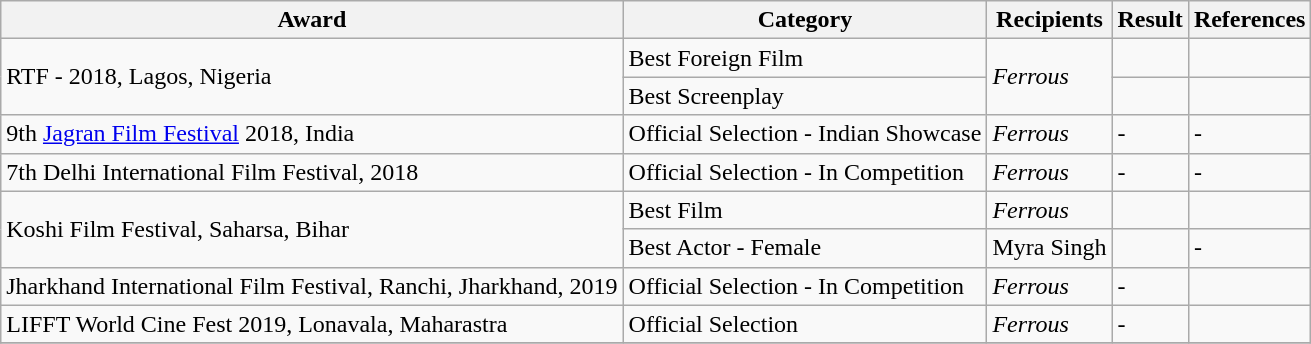<table class="wikitable sortable">
<tr>
<th>Award</th>
<th>Category</th>
<th>Recipients</th>
<th>Result</th>
<th>References</th>
</tr>
<tr>
<td rowspan="2">RTF - 2018, Lagos, Nigeria</td>
<td>Best Foreign Film</td>
<td rowspan="2"><em>Ferrous</em></td>
<td></td>
<td></td>
</tr>
<tr>
<td>Best Screenplay</td>
<td></td>
<td></td>
</tr>
<tr>
<td>9th <a href='#'>Jagran Film Festival</a> 2018, India</td>
<td>Official Selection - Indian Showcase</td>
<td><em>Ferrous</em></td>
<td>-</td>
<td>-</td>
</tr>
<tr>
<td>7th Delhi International Film Festival, 2018</td>
<td>Official Selection - In Competition</td>
<td><em>Ferrous</em></td>
<td>-</td>
<td>-</td>
</tr>
<tr>
<td rowspan="2">Koshi Film Festival, Saharsa, Bihar</td>
<td>Best Film</td>
<td><em>Ferrous</em></td>
<td></td>
<td></td>
</tr>
<tr>
<td>Best Actor - Female</td>
<td>Myra Singh</td>
<td></td>
<td>-</td>
</tr>
<tr>
<td>Jharkhand International Film Festival, Ranchi, Jharkhand, 2019</td>
<td>Official Selection - In Competition</td>
<td><em>Ferrous</em></td>
<td>-</td>
<td></td>
</tr>
<tr>
<td>LIFFT World Cine Fest 2019, Lonavala, Maharastra</td>
<td>Official Selection</td>
<td><em>Ferrous</em></td>
<td>-</td>
<td></td>
</tr>
<tr>
</tr>
</table>
